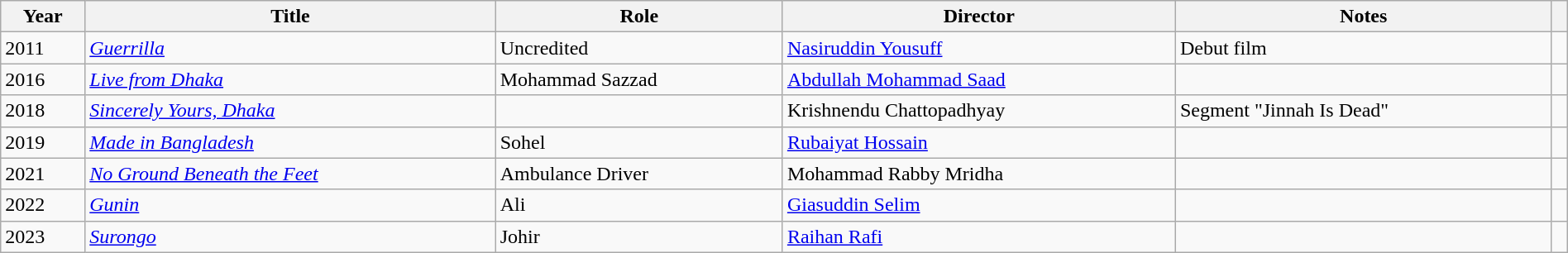<table class="wikitable plainrowheaders sortable" style="width:100%;">
<tr>
<th scope="col">Year</th>
<th scope="col">Title</th>
<th scope="col">Role</th>
<th scope="col">Director</th>
<th scope="col" class="unsortable">Notes</th>
<th scope="col" class="unsortable"></th>
</tr>
<tr>
<td>2011</td>
<td><em><a href='#'>Guerrilla</a></em></td>
<td>Uncredited</td>
<td><a href='#'>Nasiruddin Yousuff</a></td>
<td>Debut film</td>
<td style= "text-align:center;"></td>
</tr>
<tr>
<td>2016</td>
<td><em><a href='#'>Live from Dhaka</a></em></td>
<td>Mohammad Sazzad</td>
<td><a href='#'>Abdullah Mohammad Saad</a></td>
<td></td>
<td style= "text-align:center;"></td>
</tr>
<tr>
<td>2018</td>
<td><em><a href='#'>Sincerely Yours, Dhaka</a></em></td>
<td></td>
<td>Krishnendu Chattopadhyay</td>
<td>Segment "Jinnah Is Dead"</td>
<td style= "text-align:center;"></td>
</tr>
<tr>
<td>2019</td>
<td><em><a href='#'>Made in Bangladesh</a></em></td>
<td>Sohel</td>
<td><a href='#'>Rubaiyat Hossain</a></td>
<td></td>
<td style= "text-align:center;"></td>
</tr>
<tr>
<td>2021</td>
<td><em><a href='#'>No Ground Beneath the Feet</a></em></td>
<td>Ambulance Driver</td>
<td>Mohammad Rabby Mridha</td>
<td></td>
<td style= "text-align:center;"></td>
</tr>
<tr>
<td>2022</td>
<td><em><a href='#'>Gunin</a></em></td>
<td>Ali</td>
<td><a href='#'>Giasuddin Selim</a></td>
<td></td>
<td style= "text-align:center;"></td>
</tr>
<tr>
<td>2023</td>
<td><em><a href='#'>Surongo</a></em></td>
<td>Johir</td>
<td><a href='#'>Raihan Rafi</a></td>
<td></td>
<td style= "text-align:center;"></td>
</tr>
</table>
